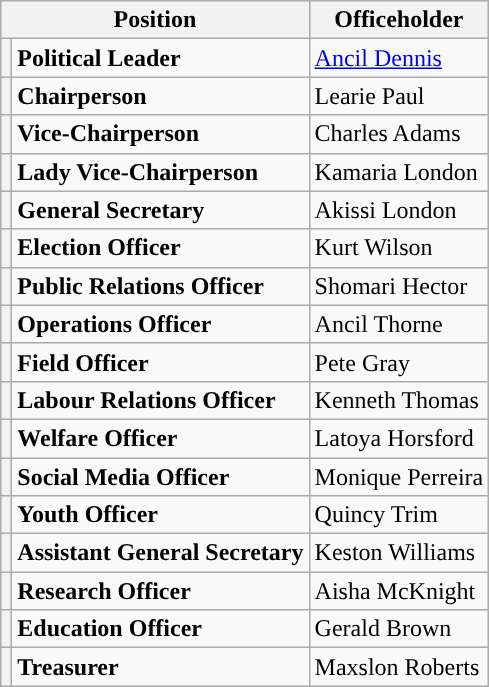<table class="wikitable sortable">
<tr>
<th colspan="2">Position</th>
<th>Officeholder</th>
</tr>
<tr>
<th style="background-color: "></th>
<td><strong>Political Leader</strong></td>
<td><a href='#'>Ancil Dennis</a></td>
</tr>
<tr>
<th style="background-color: "></th>
<td><strong>Chairperson</strong></td>
<td>Learie Paul</td>
</tr>
<tr>
<th style="background-color: "></th>
<td><strong>Vice-Chairperson</strong></td>
<td>Charles Adams</td>
</tr>
<tr>
<th style="background-color: "></th>
<td><strong>Lady Vice-Chairperson</strong></td>
<td>Kamaria London</td>
</tr>
<tr>
<th style="background-color: "></th>
<td><strong>General Secretary</strong></td>
<td>Akissi London</td>
</tr>
<tr>
<th style="background-color: "></th>
<td><strong>Election Officer</strong></td>
<td>Kurt Wilson</td>
</tr>
<tr>
<th style="background-color: "></th>
<td><strong>Public Relations Officer</strong></td>
<td>Shomari Hector</td>
</tr>
<tr>
<th style="background-color: "></th>
<td><strong>Operations Officer</strong></td>
<td>Ancil Thorne</td>
</tr>
<tr>
<th style="background-color: "></th>
<td><strong>Field Officer</strong></td>
<td>Pete Gray</td>
</tr>
<tr>
<th style="background-color: "></th>
<td><strong>Labour Relations Officer</strong></td>
<td>Kenneth Thomas</td>
</tr>
<tr>
<th style="background-color: "></th>
<td><strong>Welfare Officer</strong></td>
<td>Latoya Horsford</td>
</tr>
<tr>
<th style="background-color: "></th>
<td><strong>Social Media Officer</strong></td>
<td>Monique Perreira</td>
</tr>
<tr>
<th style="background-color: "></th>
<td><strong>Youth Officer</strong></td>
<td>Quincy Trim</td>
</tr>
<tr>
<th style="background-color: "></th>
<td><strong>Assistant General Secretary</strong></td>
<td>Keston Williams</td>
</tr>
<tr>
<th style="background-color: "></th>
<td><strong>Research Officer</strong></td>
<td>Aisha McKnight</td>
</tr>
<tr>
<th style="background-color: "></th>
<td><strong>Education Officer</strong></td>
<td>Gerald Brown</td>
</tr>
<tr>
<th style="background-color: "></th>
<td><strong>Treasurer</strong></td>
<td>Maxslon Roberts</td>
</tr>
</table>
